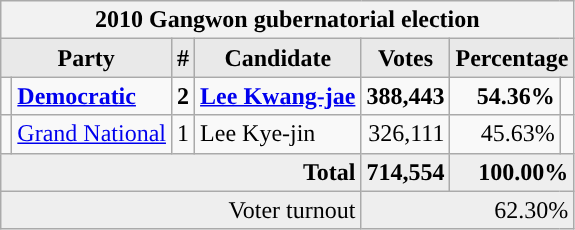<table class="wikitable">
<tr>
<th colspan="7">2010 Gangwon gubernatorial election</th>
</tr>
<tr>
<th style="background-color:#E9E9E9" colspan=2>Party</th>
<th style="background-color:#E9E9E9">#</th>
<th style="background-color:#E9E9E9">Candidate</th>
<th style="background-color:#E9E9E9">Votes</th>
<th style="background-color:#E9E9E9" colspan=2>Percentage</th>
</tr>
<tr style="font-weight:bold">
<td></td>
<td align=left><a href='#'>Democratic</a></td>
<td align=center>2</td>
<td align=left><a href='#'>Lee Kwang-jae</a></td>
<td align=right>388,443</td>
<td align=right>54.36%</td>
<td align=right></td>
</tr>
<tr>
<td></td>
<td align=left><a href='#'>Grand National</a></td>
<td align=center>1</td>
<td align=left>Lee Kye-jin</td>
<td align=right>326,111</td>
<td align=right>45.63%</td>
<td align=right></td>
</tr>
<tr bgcolor="#EEEEEE" style="font-weight:bold">
<td colspan="4" align=right>Total</td>
<td align=right>714,554</td>
<td align=right colspan=2>100.00%</td>
</tr>
<tr bgcolor="#EEEEEE">
<td colspan="4" align="right">Voter turnout</td>
<td colspan="3" align="right">62.30%</td>
</tr>
</table>
